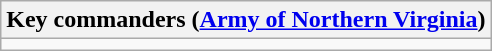<table class=wikitable>
<tr>
<th bgcolor="#c0c0c0"><strong>Key commanders</strong> (<a href='#'>Army of Northern Virginia</a>)</th>
</tr>
<tr>
<td></td>
</tr>
</table>
